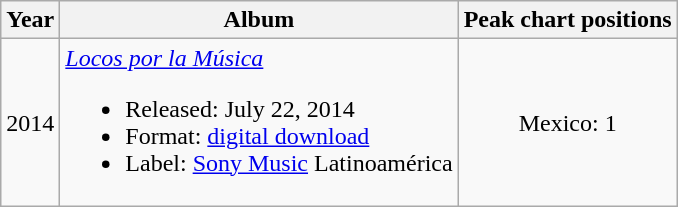<table class="wikitable" style="text-align:center;">
<tr>
<th rowspan="1">Year</th>
<th rowspan="1">Album</th>
<th colspan="1">Peak chart positions</th>
</tr>
<tr>
<td>2014</td>
<td align="left"><em><a href='#'>Locos por la Música</a></em><br><ul><li>Released: July 22, 2014</li><li>Format: <a href='#'>digital download</a></li><li>Label: <a href='#'>Sony Music</a> Latinoamérica</li></ul></td>
<td>Mexico: 1</td>
</tr>
</table>
